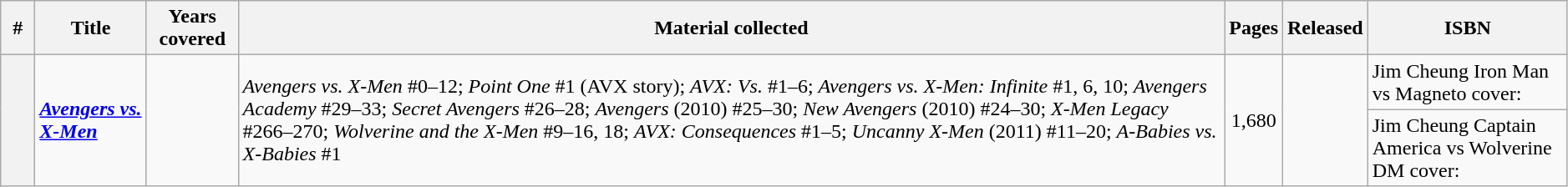<table class="wikitable sortable" width="99%">
<tr>
<th class="unsortable" width="20px">#</th>
<th>Title</th>
<th>Years covered</th>
<th class="unsortable">Material collected</th>
<th>Pages</th>
<th>Released</th>
<th class="unsortable">ISBN</th>
</tr>
<tr>
<th rowspan="2" style="background-color: light grey;"></th>
<td rowspan="2"><strong><em><a href='#'>Avengers vs. X-Men</a></em></strong></td>
<td rowspan="2"></td>
<td rowspan="2"><em>Avengers vs. X-Men</em> #0–12; <em>Point One</em> #1 (AVX story); <em>AVX: Vs.</em> #1–6; <em>Avengers vs. X-Men: Infinite</em> #1, 6, 10; <em>Avengers Academy</em> #29–33; <em>Secret Avengers</em> #26–28; <em>Avengers</em> (2010) #25–30; <em>New Avengers</em> (2010) #24–30; <em>X-Men Legacy</em> #266–270; <em>Wolverine and the X-Men</em> #9–16, 18; <em>AVX: Consequences</em> #1–5; <em>Uncanny X-Men</em> (2011) #11–20; <em>A-Babies vs. X-Babies</em> #1</td>
<td rowspan="2" style="text-align: center;">1,680</td>
<td rowspan="2"></td>
<td>Jim Cheung Iron Man vs Magneto cover: </td>
</tr>
<tr>
<td>Jim Cheung Captain America vs Wolverine DM cover: </td>
</tr>
</table>
